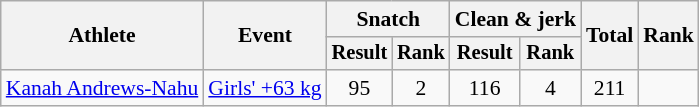<table class=wikitable style="text-align:center; font-size:90%">
<tr>
<th rowspan="2">Athlete</th>
<th rowspan="2">Event</th>
<th colspan="2">Snatch</th>
<th colspan="2">Clean & jerk</th>
<th rowspan="2">Total</th>
<th rowspan="2">Rank</th>
</tr>
<tr style="font-size:95%">
<th>Result</th>
<th>Rank</th>
<th>Result</th>
<th>Rank</th>
</tr>
<tr>
<td><a href='#'>Kanah Andrews-Nahu</a></td>
<td><a href='#'>Girls' +63 kg</a></td>
<td>95</td>
<td>2</td>
<td>116</td>
<td>4</td>
<td>211</td>
<td></td>
</tr>
</table>
